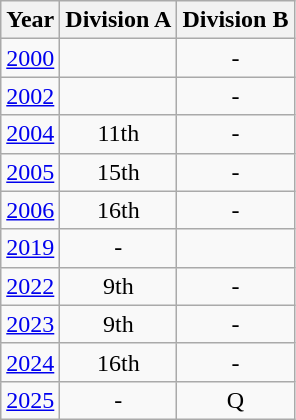<table class="wikitable" style="text-align:center">
<tr>
<th>Year</th>
<th>Division A</th>
<th>Division B</th>
</tr>
<tr>
<td> <a href='#'>2000</a></td>
<td></td>
<td>-</td>
</tr>
<tr>
<td> <a href='#'>2002</a></td>
<td></td>
<td>-</td>
</tr>
<tr>
<td> <a href='#'>2004</a></td>
<td>11th</td>
<td>-</td>
</tr>
<tr>
<td> <a href='#'>2005</a></td>
<td>15th</td>
<td>-</td>
</tr>
<tr>
<td> <a href='#'>2006</a></td>
<td>16th</td>
<td>-</td>
</tr>
<tr>
<td> <a href='#'>2019</a></td>
<td>-</td>
<td></td>
</tr>
<tr>
<td> <a href='#'>2022</a></td>
<td>9th</td>
<td>-</td>
</tr>
<tr>
<td> <a href='#'>2023</a></td>
<td>9th</td>
<td>-</td>
</tr>
<tr>
<td> <a href='#'>2024</a></td>
<td>16th</td>
<td>-</td>
</tr>
<tr>
<td> <a href='#'>2025</a></td>
<td>-</td>
<td>Q</td>
</tr>
</table>
